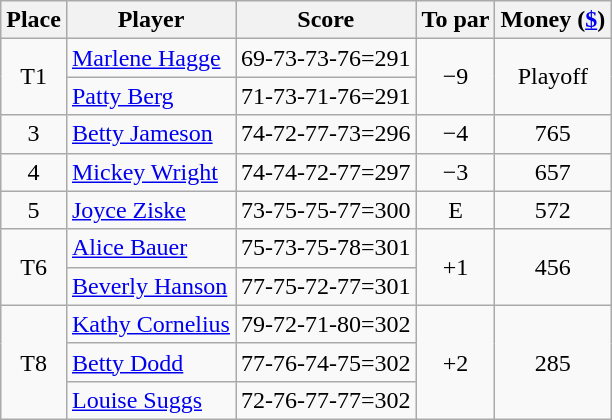<table class="wikitable">
<tr>
<th>Place</th>
<th>Player</th>
<th>Score</th>
<th>To par</th>
<th>Money (<a href='#'>$</a>)</th>
</tr>
<tr>
<td rowspan="2" align=center>T1</td>
<td> <a href='#'>Marlene Hagge</a></td>
<td>69-73-73-76=291</td>
<td rowspan="2" align=center>−9</td>
<td rowspan=2 align=center>Playoff</td>
</tr>
<tr>
<td> <a href='#'>Patty Berg</a></td>
<td>71-73-71-76=291</td>
</tr>
<tr>
<td align=center>3</td>
<td> <a href='#'>Betty Jameson</a></td>
<td>74-72-77-73=296</td>
<td align=center>−4</td>
<td align=center>765</td>
</tr>
<tr>
<td align=center>4</td>
<td> <a href='#'>Mickey Wright</a></td>
<td>74-74-72-77=297</td>
<td align=center>−3</td>
<td align=center>657</td>
</tr>
<tr>
<td align=center>5</td>
<td> <a href='#'>Joyce Ziske</a></td>
<td>73-75-75-77=300</td>
<td align=center>E</td>
<td align=center>572</td>
</tr>
<tr>
<td rowspan="2" align=center>T6</td>
<td> <a href='#'>Alice Bauer</a></td>
<td>75-73-75-78=301</td>
<td rowspan="2" align=center>+1</td>
<td rowspan="2" align=center>456</td>
</tr>
<tr>
<td> <a href='#'>Beverly Hanson</a></td>
<td>77-75-72-77=301</td>
</tr>
<tr>
<td rowspan="3" align=center>T8</td>
<td> <a href='#'>Kathy Cornelius</a></td>
<td>79-72-71-80=302</td>
<td rowspan="3" align=center>+2</td>
<td rowspan="3" align=center>285</td>
</tr>
<tr>
<td> <a href='#'>Betty Dodd</a></td>
<td>77-76-74-75=302</td>
</tr>
<tr>
<td> <a href='#'>Louise Suggs</a></td>
<td>72-76-77-77=302</td>
</tr>
</table>
